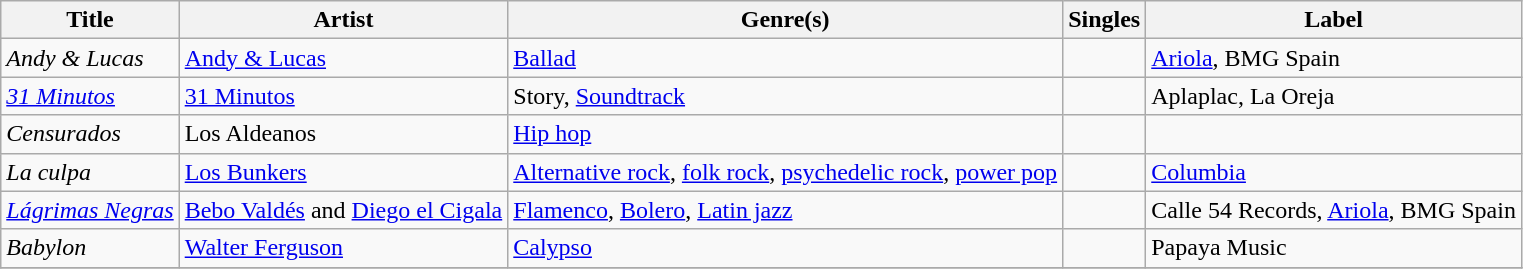<table class="wikitable sortable" style="text-align: left;">
<tr>
<th>Title</th>
<th>Artist</th>
<th>Genre(s)</th>
<th>Singles</th>
<th>Label</th>
</tr>
<tr>
<td><em>Andy & Lucas</em></td>
<td><a href='#'>Andy & Lucas</a></td>
<td><a href='#'>Ballad</a></td>
<td></td>
<td><a href='#'>Ariola</a>, BMG Spain</td>
</tr>
<tr>
<td><em><a href='#'>31 Minutos</a></em></td>
<td><a href='#'>31 Minutos</a></td>
<td>Story, <a href='#'>Soundtrack</a></td>
<td></td>
<td>Aplaplac, La Oreja</td>
</tr>
<tr>
<td><em>Censurados</em></td>
<td>Los Aldeanos</td>
<td><a href='#'>Hip hop</a></td>
<td></td>
<td></td>
</tr>
<tr>
<td><em>La culpa</em></td>
<td><a href='#'>Los Bunkers</a></td>
<td><a href='#'>Alternative rock</a>, <a href='#'>folk rock</a>, <a href='#'>psychedelic rock</a>, <a href='#'>power pop</a></td>
<td></td>
<td><a href='#'>Columbia</a></td>
</tr>
<tr>
<td><em><a href='#'>Lágrimas Negras</a></em></td>
<td><a href='#'>Bebo Valdés</a> and <a href='#'>Diego el Cigala</a></td>
<td><a href='#'>Flamenco</a>, <a href='#'>Bolero</a>, <a href='#'>Latin jazz</a></td>
<td></td>
<td>Calle 54 Records, <a href='#'>Ariola</a>, BMG Spain</td>
</tr>
<tr>
<td><em>Babylon</em></td>
<td><a href='#'>Walter Ferguson</a></td>
<td><a href='#'>Calypso</a></td>
<td></td>
<td>Papaya Music</td>
</tr>
<tr>
</tr>
</table>
